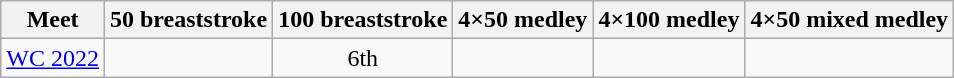<table class="sortable wikitable">
<tr>
<th>Meet</th>
<th class="unsortable">50 breaststroke</th>
<th class="unsortable">100 breaststroke</th>
<th class="unsortable">4×50 medley</th>
<th class="unsortable">4×100 medley</th>
<th class="unsortable">4×50 mixed medley</th>
</tr>
<tr>
<td><a href='#'>WC 2022</a></td>
<td align="center"></td>
<td align="center">6th</td>
<td align="center"></td>
<td align="center"></td>
<td align="center"></td>
</tr>
</table>
